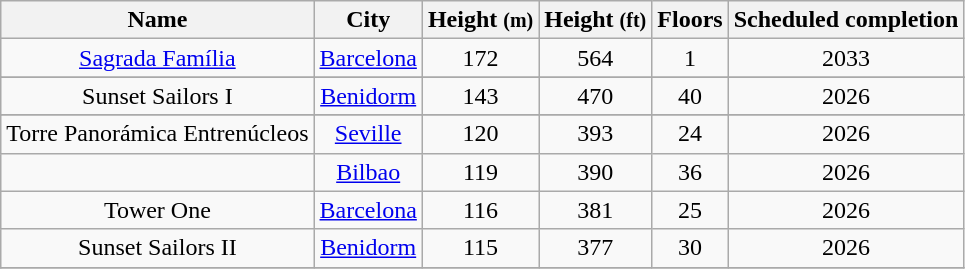<table class="wikitable sortable" style="text-align:center">
<tr>
<th>Name</th>
<th>City</th>
<th>Height <small>(m)</small></th>
<th>Height <small>(ft)</small></th>
<th>Floors</th>
<th>Scheduled completion</th>
</tr>
<tr>
<td><a href='#'>Sagrada Família</a></td>
<td><a href='#'>Barcelona</a></td>
<td>172</td>
<td>564</td>
<td>1</td>
<td>2033</td>
</tr>
<tr>
</tr>
<tr>
<td>Sunset Sailors I</td>
<td><a href='#'>Benidorm</a></td>
<td>143</td>
<td>470</td>
<td>40</td>
<td>2026</td>
</tr>
<tr>
</tr>
<tr>
<td>Torre Panorámica Entrenúcleos</td>
<td><a href='#'>Seville</a></td>
<td>120</td>
<td>393</td>
<td>24</td>
<td>2026</td>
</tr>
<tr>
<td></td>
<td><a href='#'>Bilbao</a></td>
<td>119</td>
<td>390</td>
<td>36</td>
<td>2026</td>
</tr>
<tr>
<td>Tower One</td>
<td><a href='#'>Barcelona</a></td>
<td>116</td>
<td>381</td>
<td>25</td>
<td>2026</td>
</tr>
<tr>
<td>Sunset Sailors II</td>
<td><a href='#'>Benidorm</a></td>
<td>115</td>
<td>377</td>
<td>30</td>
<td>2026</td>
</tr>
<tr>
</tr>
</table>
